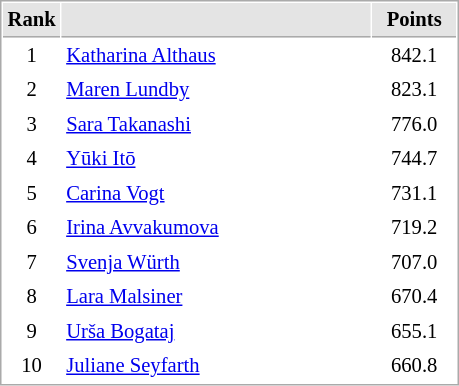<table cellspacing="1" cellpadding="3" style="border:1px solid #AAAAAA;font-size:86%">
<tr style="background-color: #E4E4E4;">
<th style="border-bottom:1px solid #AAAAAA; width: 10px;">Rank</th>
<th style="border-bottom:1px solid #AAAAAA; width: 200px;"></th>
<th style="border-bottom:1px solid #AAAAAA; width: 50px;">Points</th>
</tr>
<tr>
<td align=center>1</td>
<td> <a href='#'>Katharina Althaus</a></td>
<td align=center>842.1</td>
</tr>
<tr>
<td align=center>2</td>
<td> <a href='#'>Maren Lundby</a></td>
<td align=center>823.1</td>
</tr>
<tr>
<td align=center>3</td>
<td> <a href='#'>Sara Takanashi</a></td>
<td align=center>776.0</td>
</tr>
<tr>
<td align=center>4</td>
<td> <a href='#'>Yūki Itō</a></td>
<td align=center>744.7</td>
</tr>
<tr>
<td align=center>5</td>
<td> <a href='#'>Carina Vogt</a></td>
<td align=center>731.1</td>
</tr>
<tr>
<td align=center>6</td>
<td> <a href='#'>Irina Avvakumova</a></td>
<td align=center>719.2</td>
</tr>
<tr>
<td align=center>7</td>
<td> <a href='#'>Svenja Würth</a></td>
<td align=center>707.0</td>
</tr>
<tr>
<td align=center>8</td>
<td> <a href='#'>Lara Malsiner</a></td>
<td align=center>670.4</td>
</tr>
<tr>
<td align=center>9</td>
<td> <a href='#'>Urša Bogataj</a></td>
<td align=center>655.1</td>
</tr>
<tr>
<td align=center>10</td>
<td> <a href='#'>Juliane Seyfarth</a></td>
<td align=center>660.8</td>
</tr>
</table>
